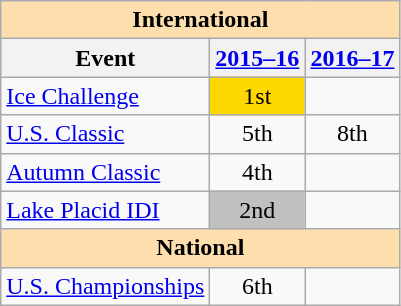<table class="wikitable" style="text-align:center">
<tr>
<th style="background-color: #ffdead; " colspan=3 align=center>International</th>
</tr>
<tr>
<th>Event</th>
<th><a href='#'>2015–16</a></th>
<th><a href='#'>2016–17</a></th>
</tr>
<tr>
<td align=left> <a href='#'>Ice Challenge</a></td>
<td bgcolor=gold>1st</td>
<td></td>
</tr>
<tr>
<td align=left> <a href='#'>U.S. Classic</a></td>
<td>5th</td>
<td>8th</td>
</tr>
<tr>
<td align=left><a href='#'>Autumn Classic</a></td>
<td>4th</td>
<td></td>
</tr>
<tr>
<td align=left><a href='#'>Lake Placid IDI</a></td>
<td bgcolor=silver>2nd</td>
<td></td>
</tr>
<tr>
<th style="background-color: #ffdead; " colspan=3 align=center>National</th>
</tr>
<tr>
<td align=left><a href='#'>U.S. Championships</a></td>
<td>6th</td>
<td></td>
</tr>
</table>
